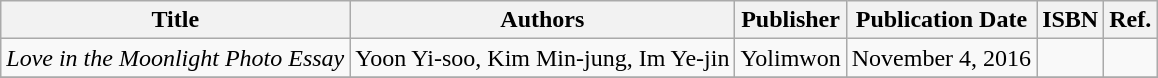<table class="wikitable">
<tr>
<th>Title</th>
<th>Authors</th>
<th>Publisher</th>
<th>Publication Date</th>
<th>ISBN</th>
<th>Ref.</th>
</tr>
<tr>
<td align="center"><em>Love in the Moonlight Photo Essay</em></td>
<td align="center">Yoon Yi-soo, Kim Min-jung, Im Ye-jin</td>
<td align="center">Yolimwon</td>
<td align="center">November 4, 2016</td>
<td align="center"></td>
<td align="center"></td>
</tr>
<tr>
</tr>
</table>
